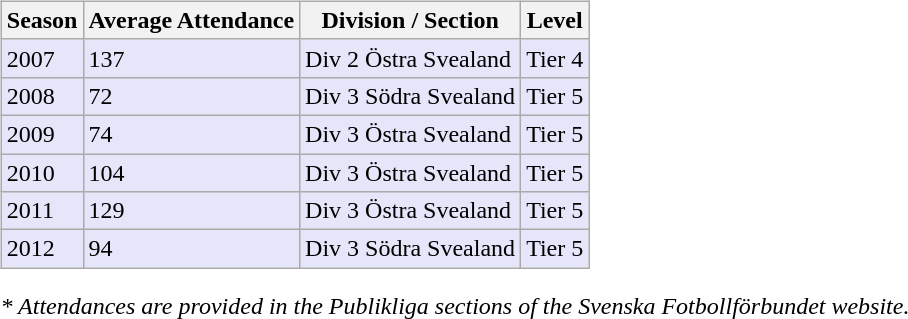<table>
<tr>
<td valign="top" width=0%><br><table class="wikitable">
<tr style="background:#f0f6fa;">
<th><strong>Season</strong></th>
<th><strong>Average Attendance</strong></th>
<th><strong>Division / Section</strong></th>
<th><strong>Level</strong></th>
</tr>
<tr>
<td style="background:#E6E6FA;">2007</td>
<td style="background:#E6E6FA;">137</td>
<td style="background:#E6E6FA;">Div 2 Östra Svealand</td>
<td style="background:#E6E6FA;">Tier 4</td>
</tr>
<tr>
<td style="background:#E6E6FA;">2008</td>
<td style="background:#E6E6FA;">72</td>
<td style="background:#E6E6FA;">Div 3 Södra Svealand</td>
<td style="background:#E6E6FA;">Tier 5</td>
</tr>
<tr>
<td style="background:#E6E6FA;">2009</td>
<td style="background:#E6E6FA;">74</td>
<td style="background:#E6E6FA;">Div 3 Östra Svealand</td>
<td style="background:#E6E6FA;">Tier 5</td>
</tr>
<tr>
<td style="background:#E6E6FA;">2010</td>
<td style="background:#E6E6FA;">104</td>
<td style="background:#E6E6FA;">Div 3 Östra Svealand</td>
<td style="background:#E6E6FA;">Tier 5</td>
</tr>
<tr>
<td style="background:#E6E6FA;">2011</td>
<td style="background:#E6E6FA;">129</td>
<td style="background:#E6E6FA;">Div 3 Östra Svealand</td>
<td style="background:#E6E6FA;">Tier 5</td>
</tr>
<tr>
<td style="background:#E6E6FA;">2012</td>
<td style="background:#E6E6FA;">94</td>
<td style="background:#E6E6FA;">Div 3 Södra Svealand</td>
<td style="background:#E6E6FA;">Tier 5</td>
</tr>
</table>
<em>* Attendances are provided in the Publikliga sections of the Svenska Fotbollförbundet website.</em> </td>
</tr>
</table>
